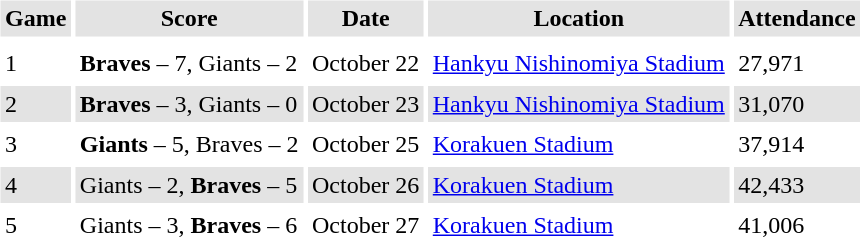<table border="0" cellspacing="3" cellpadding="3">
<tr style="background: #e3e3e3;">
<th>Game</th>
<th>Score</th>
<th>Date</th>
<th>Location</th>
<th>Attendance</th>
</tr>
<tr style="background: #e3e3e3;">
</tr>
<tr>
<td>1</td>
<td><strong>Braves</strong> – 7, Giants – 2</td>
<td>October 22</td>
<td><a href='#'>Hankyu Nishinomiya Stadium</a></td>
<td>27,971</td>
</tr>
<tr style="background: #e3e3e3;">
<td>2</td>
<td><strong>Braves</strong> – 3, Giants – 0</td>
<td>October 23</td>
<td><a href='#'>Hankyu Nishinomiya Stadium</a></td>
<td>31,070</td>
</tr>
<tr>
<td>3</td>
<td><strong>Giants</strong> – 5, Braves – 2</td>
<td>October 25</td>
<td><a href='#'>Korakuen Stadium</a></td>
<td>37,914</td>
</tr>
<tr style="background: #e3e3e3;">
<td>4</td>
<td>Giants – 2, <strong>Braves</strong> – 5</td>
<td>October 26</td>
<td><a href='#'>Korakuen Stadium</a></td>
<td>42,433</td>
</tr>
<tr>
<td>5</td>
<td>Giants – 3, <strong>Braves</strong> – 6</td>
<td>October 27</td>
<td><a href='#'>Korakuen Stadium</a></td>
<td>41,006</td>
</tr>
</table>
